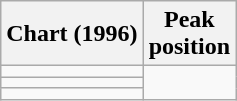<table class="wikitable sortable">
<tr>
<th align=left>Chart (1996)</th>
<th align=center>Peak<br>position</th>
</tr>
<tr>
<td></td>
</tr>
<tr>
<td></td>
</tr>
<tr>
<td></td>
</tr>
</table>
